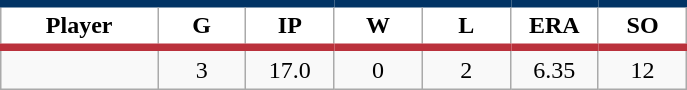<table class="wikitable sortable">
<tr>
<th style="background:#FFFFFF; border-top:#023465 5px solid; border-bottom:#ba313c 5px solid;" width="16%">Player</th>
<th style="background:#FFFFFF; border-top:#023465 5px solid; border-bottom:#ba313c 5px solid;" width="9%">G</th>
<th style="background:#FFFFFF; border-top:#023465 5px solid; border-bottom:#ba313c 5px solid;" width="9%">IP</th>
<th style="background:#FFFFFF; border-top:#023465 5px solid; border-bottom:#ba313c 5px solid;" width="9%">W</th>
<th style="background:#FFFFFF; border-top:#023465 5px solid; border-bottom:#ba313c 5px solid;" width="9%">L</th>
<th style="background:#FFFFFF; border-top:#023465 5px solid; border-bottom:#ba313c 5px solid;" width="9%">ERA</th>
<th style="background:#FFFFFF; border-top:#023465 5px solid; border-bottom:#ba313c 5px solid;" width="9%">SO</th>
</tr>
<tr align="center">
<td></td>
<td>3</td>
<td>17.0</td>
<td>0</td>
<td>2</td>
<td>6.35</td>
<td>12</td>
</tr>
</table>
